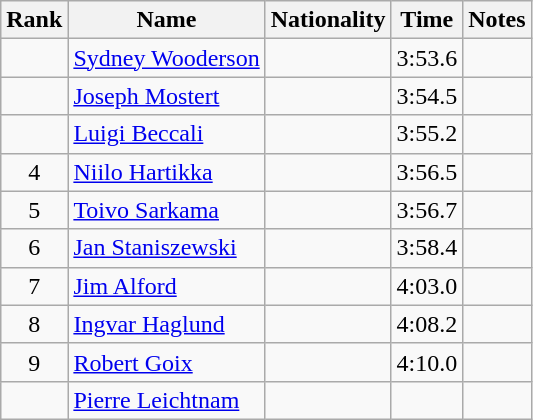<table class="wikitable sortable" style="text-align:center">
<tr>
<th>Rank</th>
<th>Name</th>
<th>Nationality</th>
<th>Time</th>
<th>Notes</th>
</tr>
<tr>
<td></td>
<td align=left><a href='#'>Sydney Wooderson</a></td>
<td align=left></td>
<td>3:53.6</td>
<td></td>
</tr>
<tr>
<td></td>
<td align=left><a href='#'>Joseph Mostert</a></td>
<td align=left></td>
<td>3:54.5</td>
<td></td>
</tr>
<tr>
<td></td>
<td align=left><a href='#'>Luigi Beccali</a></td>
<td align=left></td>
<td>3:55.2</td>
<td></td>
</tr>
<tr>
<td>4</td>
<td align=left><a href='#'>Niilo Hartikka</a></td>
<td align=left></td>
<td>3:56.5</td>
<td></td>
</tr>
<tr>
<td>5</td>
<td align=left><a href='#'>Toivo Sarkama</a></td>
<td align=left></td>
<td>3:56.7</td>
<td></td>
</tr>
<tr>
<td>6</td>
<td align=left><a href='#'>Jan Staniszewski</a></td>
<td align=left></td>
<td>3:58.4</td>
<td></td>
</tr>
<tr>
<td>7</td>
<td align=left><a href='#'>Jim Alford</a></td>
<td align=left></td>
<td>4:03.0</td>
<td></td>
</tr>
<tr>
<td>8</td>
<td align=left><a href='#'>Ingvar Haglund</a></td>
<td align=left></td>
<td>4:08.2</td>
<td></td>
</tr>
<tr>
<td>9</td>
<td align=left><a href='#'>Robert Goix</a></td>
<td align=left></td>
<td>4:10.0</td>
<td></td>
</tr>
<tr>
<td></td>
<td align=left><a href='#'>Pierre Leichtnam</a></td>
<td align=left></td>
<td></td>
<td></td>
</tr>
</table>
